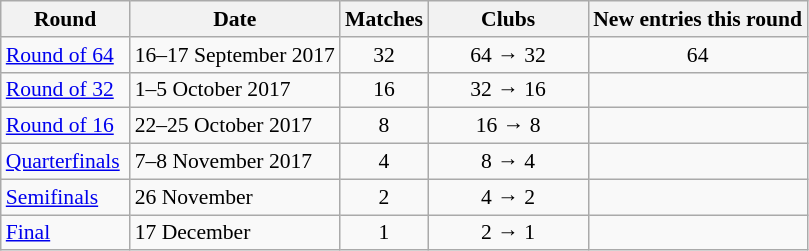<table class="wikitable" style="text-align:left; font-size:90%;">
<tr>
<th>Round</th>
<th>Date</th>
<th>Matches</th>
<th width=100>Clubs</th>
<th>New entries this round</th>
</tr>
<tr>
<td><a href='#'>Round of 64</a>  </td>
<td>16–17 September 2017</td>
<td align=center>32</td>
<td align=center>64 → 32</td>
<td align=center>64</td>
</tr>
<tr>
<td><a href='#'>Round of 32</a></td>
<td>1–5 October 2017</td>
<td align=center>16</td>
<td align=center>32 → 16</td>
<td align=center></td>
</tr>
<tr>
<td><a href='#'>Round of 16</a></td>
<td>22–25 October 2017</td>
<td align=center>8</td>
<td align=center>16 → 8</td>
<td></td>
</tr>
<tr>
<td><a href='#'>Quarterfinals</a></td>
<td>7–8 November 2017</td>
<td align=center>4</td>
<td align=center>8 → 4</td>
<td></td>
</tr>
<tr>
<td><a href='#'>Semifinals</a></td>
<td>26 November</td>
<td align=center>2</td>
<td align=center>4 → 2</td>
<td></td>
</tr>
<tr>
<td><a href='#'>Final</a></td>
<td>17 December</td>
<td align=center>1</td>
<td align=center>2 → 1</td>
<td></td>
</tr>
</table>
